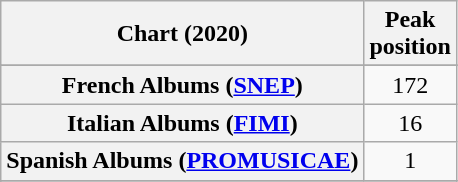<table class="wikitable sortable plainrowheaders" style="text-align:center">
<tr>
<th scope="col">Chart (2020)</th>
<th scope="col">Peak<br>position</th>
</tr>
<tr>
</tr>
<tr>
</tr>
<tr>
<th scope="row">French Albums (<a href='#'>SNEP</a>)</th>
<td>172</td>
</tr>
<tr>
<th scope="row">Italian Albums (<a href='#'>FIMI</a>)</th>
<td>16</td>
</tr>
<tr>
<th scope="row">Spanish Albums (<a href='#'>PROMUSICAE</a>)</th>
<td>1</td>
</tr>
<tr>
</tr>
<tr>
</tr>
<tr>
</tr>
<tr>
</tr>
</table>
